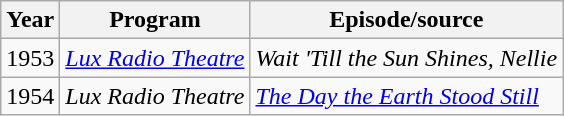<table class="wikitable">
<tr>
<th>Year</th>
<th>Program</th>
<th>Episode/source</th>
</tr>
<tr>
<td>1953</td>
<td><em><a href='#'>Lux Radio Theatre</a></em></td>
<td><em>Wait 'Till the Sun Shines, Nellie</em> </td>
</tr>
<tr>
<td>1954</td>
<td><em>Lux Radio Theatre</em></td>
<td><em><a href='#'>The Day the Earth Stood Still</a></em> </td>
</tr>
</table>
